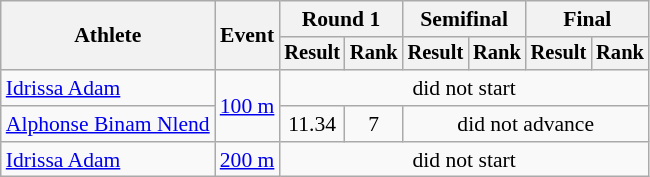<table class=wikitable style="font-size:90%">
<tr>
<th rowspan="2">Athlete</th>
<th rowspan="2">Event</th>
<th colspan="2">Round 1</th>
<th colspan="2">Semifinal</th>
<th colspan="2">Final</th>
</tr>
<tr style="font-size:95%">
<th>Result</th>
<th>Rank</th>
<th>Result</th>
<th>Rank</th>
<th>Result</th>
<th>Rank</th>
</tr>
<tr align=center>
<td align=left><a href='#'>Idrissa Adam</a></td>
<td align=left rowspan="2"><a href='#'>100 m</a></td>
<td colspan="6">did not start</td>
</tr>
<tr align=center>
<td align=left><a href='#'>Alphonse Binam Nlend</a></td>
<td>11.34</td>
<td>7</td>
<td colspan="4">did not advance</td>
</tr>
<tr align=center>
<td align=left rowspan=2><a href='#'>Idrissa Adam</a></td>
<td align=left rowspan="2"><a href='#'>200 m</a></td>
<td colspan="6">did not start</td>
</tr>
</table>
